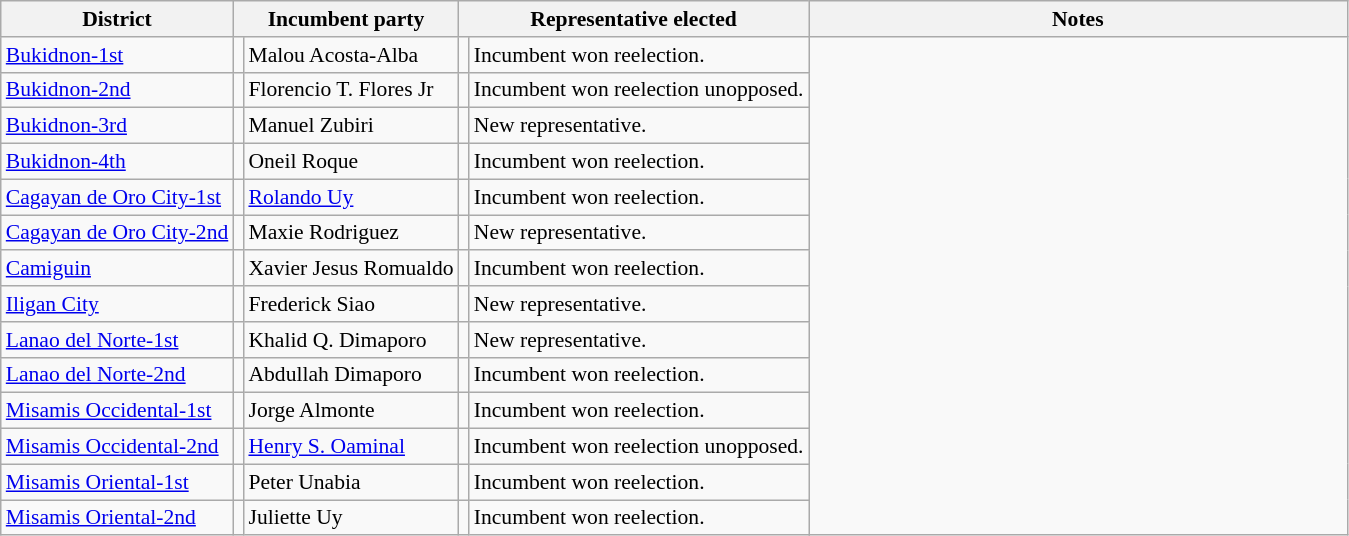<table class=wikitable style="font-size:90%;">
<tr>
<th>District</th>
<th colspan=2>Incumbent party</th>
<th colspan=3>Representative elected</th>
<th width=40%>Notes</th>
</tr>
<tr>
<td><a href='#'>Bukidnon-1st</a></td>
<td></td>
<td>Malou Acosta-Alba</td>
<td></td>
<td>Incumbent won reelection.</td>
</tr>
<tr>
<td><a href='#'>Bukidnon-2nd</a></td>
<td></td>
<td>Florencio T. Flores Jr</td>
<td></td>
<td>Incumbent won reelection unopposed.</td>
</tr>
<tr>
<td><a href='#'>Bukidnon-3rd</a></td>
<td></td>
<td>Manuel Zubiri</td>
<td></td>
<td>New representative.</td>
</tr>
<tr>
<td><a href='#'>Bukidnon-4th</a></td>
<td></td>
<td>Oneil Roque</td>
<td></td>
<td>Incumbent won reelection.</td>
</tr>
<tr>
<td><a href='#'>Cagayan de Oro City-1st</a></td>
<td></td>
<td><a href='#'>Rolando Uy</a></td>
<td></td>
<td>Incumbent won reelection.</td>
</tr>
<tr>
<td><a href='#'>Cagayan de Oro City-2nd</a></td>
<td></td>
<td>Maxie Rodriguez</td>
<td></td>
<td>New representative.</td>
</tr>
<tr>
<td><a href='#'>Camiguin</a></td>
<td></td>
<td>Xavier Jesus Romualdo</td>
<td></td>
<td>Incumbent won reelection.</td>
</tr>
<tr>
<td><a href='#'>Iligan City</a></td>
<td></td>
<td>Frederick Siao</td>
<td></td>
<td>New representative.</td>
</tr>
<tr>
<td><a href='#'>Lanao del Norte-1st</a></td>
<td></td>
<td>Khalid Q. Dimaporo</td>
<td></td>
<td>New representative.</td>
</tr>
<tr>
<td><a href='#'>Lanao del Norte-2nd</a></td>
<td></td>
<td>Abdullah Dimaporo</td>
<td></td>
<td>Incumbent won reelection.</td>
</tr>
<tr>
<td><a href='#'>Misamis Occidental-1st</a></td>
<td></td>
<td>Jorge Almonte</td>
<td></td>
<td>Incumbent won reelection.</td>
</tr>
<tr>
<td><a href='#'>Misamis Occidental-2nd</a></td>
<td></td>
<td><a href='#'>Henry S. Oaminal</a></td>
<td></td>
<td>Incumbent won reelection unopposed.</td>
</tr>
<tr>
<td><a href='#'>Misamis Oriental-1st</a></td>
<td></td>
<td>Peter Unabia</td>
<td></td>
<td>Incumbent won reelection.</td>
</tr>
<tr>
<td><a href='#'>Misamis Oriental-2nd</a></td>
<td></td>
<td>Juliette Uy</td>
<td></td>
<td>Incumbent won reelection.</td>
</tr>
</table>
